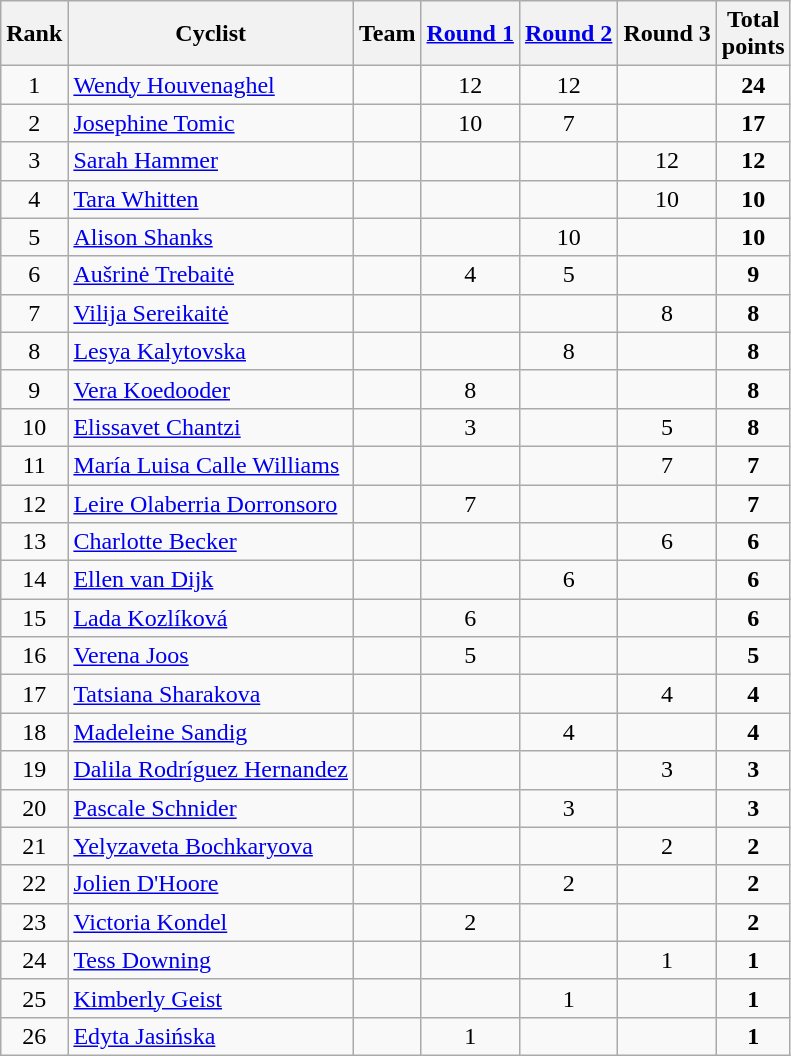<table class=wikitable sortable style=text-align:center;>
<tr>
<th>Rank</th>
<th class=unsortable>Cyclist</th>
<th>Team</th>
<th><a href='#'>Round 1</a></th>
<th><a href='#'>Round 2</a></th>
<th>Round 3</th>
<th>Total<br>points</th>
</tr>
<tr>
<td align=center>1</td>
<td align=left><a href='#'>Wendy Houvenaghel</a></td>
<td align=left></td>
<td>12</td>
<td>12</td>
<td></td>
<td><strong>24</strong></td>
</tr>
<tr>
<td align=center>2</td>
<td align=left><a href='#'>Josephine Tomic</a></td>
<td align=left></td>
<td>10</td>
<td>7</td>
<td></td>
<td><strong>17</strong></td>
</tr>
<tr>
<td align=center>3</td>
<td align=left><a href='#'>Sarah Hammer</a></td>
<td align=left></td>
<td></td>
<td></td>
<td>12</td>
<td><strong>12</strong></td>
</tr>
<tr>
<td align=center>4</td>
<td align=left><a href='#'>Tara Whitten</a></td>
<td align=left></td>
<td></td>
<td></td>
<td>10</td>
<td><strong>10</strong></td>
</tr>
<tr>
<td align=center>5</td>
<td align=left><a href='#'>Alison Shanks</a></td>
<td align=left></td>
<td></td>
<td>10</td>
<td></td>
<td><strong>10</strong></td>
</tr>
<tr>
<td align=center>6</td>
<td align=left><a href='#'>Aušrinė Trebaitė</a></td>
<td align=left></td>
<td>4</td>
<td>5</td>
<td></td>
<td><strong>9</strong></td>
</tr>
<tr>
<td align=center>7</td>
<td align=left><a href='#'>Vilija Sereikaitė</a></td>
<td align=left></td>
<td></td>
<td></td>
<td>8</td>
<td><strong>8</strong></td>
</tr>
<tr>
<td align=center>8</td>
<td align=left><a href='#'>Lesya Kalytovska</a></td>
<td align=left></td>
<td></td>
<td>8</td>
<td></td>
<td><strong>8</strong></td>
</tr>
<tr>
<td align=center>9</td>
<td align=left><a href='#'>Vera Koedooder</a></td>
<td align=left></td>
<td>8</td>
<td></td>
<td></td>
<td><strong>8</strong></td>
</tr>
<tr>
<td align=center>10</td>
<td align=left><a href='#'>Elissavet Chantzi</a></td>
<td align=left></td>
<td>3</td>
<td></td>
<td>5</td>
<td><strong>8</strong></td>
</tr>
<tr>
<td align=center>11</td>
<td align=left><a href='#'>María Luisa Calle Williams</a></td>
<td align=left></td>
<td></td>
<td></td>
<td>7</td>
<td><strong>7</strong></td>
</tr>
<tr>
<td align=center>12</td>
<td align=left><a href='#'>Leire Olaberria Dorronsoro</a></td>
<td align=left></td>
<td>7</td>
<td></td>
<td></td>
<td><strong>7</strong></td>
</tr>
<tr>
<td align=center>13</td>
<td align=left><a href='#'>Charlotte Becker</a></td>
<td align=left></td>
<td></td>
<td></td>
<td>6</td>
<td><strong>6</strong></td>
</tr>
<tr>
<td align=center>14</td>
<td align=left><a href='#'>Ellen van Dijk</a></td>
<td align=left></td>
<td></td>
<td>6</td>
<td></td>
<td><strong>6</strong></td>
</tr>
<tr>
<td align=center>15</td>
<td align=left><a href='#'>Lada Kozlíková</a></td>
<td align=left></td>
<td>6</td>
<td></td>
<td></td>
<td><strong>6</strong></td>
</tr>
<tr>
<td align=center>16</td>
<td align=left><a href='#'>Verena Joos</a></td>
<td align=left></td>
<td>5</td>
<td></td>
<td></td>
<td><strong>5</strong></td>
</tr>
<tr>
<td align=center>17</td>
<td align=left><a href='#'>Tatsiana Sharakova</a></td>
<td align=left></td>
<td></td>
<td></td>
<td>4</td>
<td><strong>4</strong></td>
</tr>
<tr>
<td align=center>18</td>
<td align=left><a href='#'>Madeleine Sandig</a></td>
<td align=left></td>
<td></td>
<td>4</td>
<td></td>
<td><strong>4</strong></td>
</tr>
<tr>
<td align=center>19</td>
<td align=left><a href='#'>Dalila Rodríguez Hernandez</a></td>
<td align=left></td>
<td></td>
<td></td>
<td>3</td>
<td><strong>3</strong></td>
</tr>
<tr>
<td align=center>20</td>
<td align=left><a href='#'>Pascale Schnider</a></td>
<td align=left></td>
<td></td>
<td>3</td>
<td></td>
<td><strong>3</strong></td>
</tr>
<tr>
<td align=center>21</td>
<td align=left><a href='#'>Yelyzaveta Bochkaryova</a></td>
<td align=left></td>
<td></td>
<td></td>
<td>2</td>
<td><strong>2</strong></td>
</tr>
<tr>
<td align=center>22</td>
<td align=left><a href='#'>Jolien D'Hoore</a></td>
<td align=left></td>
<td></td>
<td>2</td>
<td></td>
<td><strong>2</strong></td>
</tr>
<tr>
<td align=center>23</td>
<td align=left><a href='#'>Victoria Kondel</a></td>
<td align=left></td>
<td>2</td>
<td></td>
<td></td>
<td><strong>2</strong></td>
</tr>
<tr>
<td align=center>24</td>
<td align=left><a href='#'>Tess Downing</a></td>
<td align=left></td>
<td></td>
<td></td>
<td>1</td>
<td><strong>1</strong></td>
</tr>
<tr>
<td align=center>25</td>
<td align=left><a href='#'>Kimberly Geist</a></td>
<td align=left></td>
<td></td>
<td>1</td>
<td></td>
<td><strong>1</strong></td>
</tr>
<tr>
<td align=center>26</td>
<td align=left><a href='#'>Edyta Jasińska</a></td>
<td align=left></td>
<td>1</td>
<td></td>
<td></td>
<td><strong>1</strong></td>
</tr>
</table>
